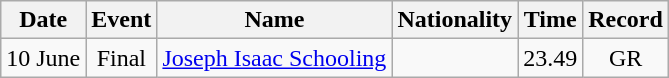<table class="wikitable" style="text-align:center;">
<tr>
<th>Date</th>
<th>Event</th>
<th>Name</th>
<th>Nationality</th>
<th>Time</th>
<th>Record</th>
</tr>
<tr>
<td>10 June</td>
<td>Final</td>
<td align=left><a href='#'>Joseph Isaac Schooling</a></td>
<td align=left></td>
<td>23.49</td>
<td align=center>GR</td>
</tr>
</table>
